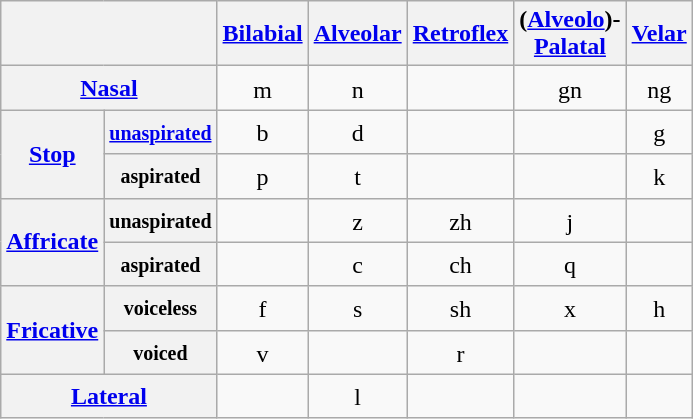<table class=wikitable style="text-align:center;">
<tr>
<th colspan=2></th>
<th><a href='#'>Bilabial</a></th>
<th><a href='#'>Alveolar</a></th>
<th><a href='#'>Retroflex</a></th>
<th>(<a href='#'>Alveolo</a>)-<br><a href='#'>Palatal</a></th>
<th><a href='#'>Velar</a></th>
</tr>
<tr>
<th colspan=2><a href='#'>Nasal</a></th>
<td><big><strong></strong></big>  m</td>
<td><big><strong></strong></big>  n</td>
<td></td>
<td><big><strong></strong></big>  gn</td>
<td><big><strong></strong></big>  ng</td>
</tr>
<tr>
<th rowspan=2><a href='#'>Stop</a></th>
<th><small><a href='#'>unaspirated</a></small></th>
<td><big><strong></strong></big>  b</td>
<td><big><strong></strong></big>  d</td>
<td></td>
<td></td>
<td><big><strong></strong></big>  g</td>
</tr>
<tr>
<th><small>aspirated</small></th>
<td><big><strong></strong></big>  p</td>
<td><big><strong></strong></big>  t</td>
<td></td>
<td></td>
<td><big><strong></strong></big>  k</td>
</tr>
<tr>
<th rowspan=2><a href='#'>Affricate</a></th>
<th><small>unaspirated</small></th>
<td></td>
<td><big><strong></strong></big>  z</td>
<td><big><strong></strong></big>  zh</td>
<td><big><strong></strong></big>  j</td>
<td></td>
</tr>
<tr>
<th><small>aspirated</small></th>
<td></td>
<td><big><strong></strong></big>  c</td>
<td><big><strong></strong></big>  ch</td>
<td><big><strong></strong></big>  q</td>
<td></td>
</tr>
<tr>
<th rowspan=2><a href='#'>Fricative</a></th>
<th><small>voiceless</small></th>
<td><big><strong></strong></big>  f</td>
<td><big><strong></strong></big>  s</td>
<td><big><strong></strong></big>  sh</td>
<td><big><strong></strong></big>  x</td>
<td><big><strong></strong></big>  h</td>
</tr>
<tr>
<th><small>voiced</small></th>
<td><big><strong></strong></big>  v</td>
<td></td>
<td><big><strong></strong></big>  r</td>
<td></td>
<td></td>
</tr>
<tr>
<th colspan=2><a href='#'>Lateral</a></th>
<td></td>
<td><big><strong></strong></big>  l</td>
<td></td>
<td></td>
<td></td>
</tr>
</table>
